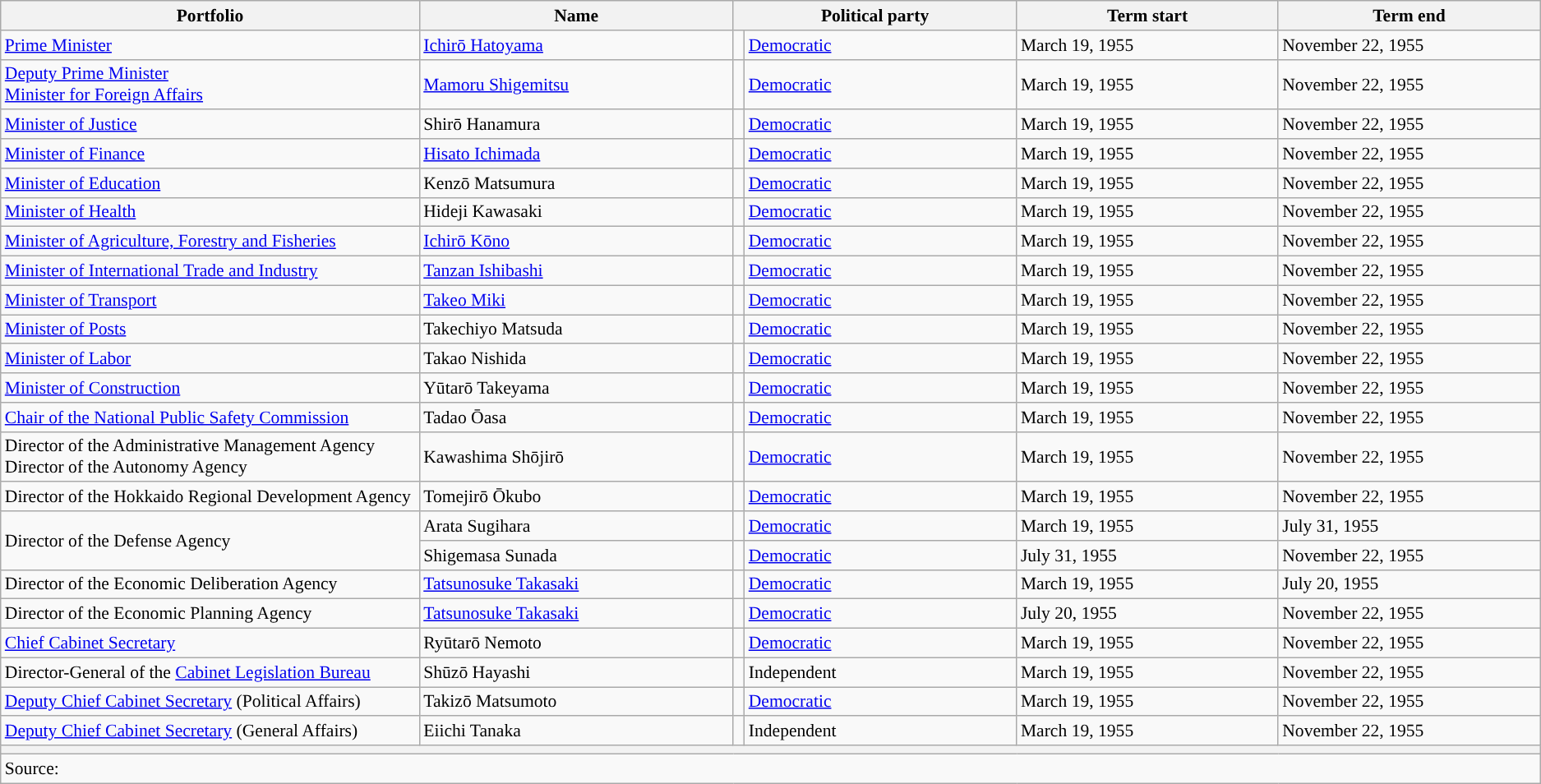<table class="wikitable unsortable" style="font-size: 90%;">
<tr>
<th scope="col" width="20%">Portfolio</th>
<th scope="col" width="15%">Name</th>
<th colspan="2" scope="col" width="13.5%">Political party</th>
<th scope="col" width="12.5%">Term start</th>
<th scope="col" width="12.5%">Term end</th>
</tr>
<tr>
<td style="text-align: left;"><a href='#'>Prime Minister</a></td>
<td><a href='#'>Ichirō Hatoyama</a></td>
<td width="0.5%" style="background:"></td>
<td><a href='#'>Democratic</a></td>
<td>March 19, 1955</td>
<td>November 22, 1955</td>
</tr>
<tr>
<td><a href='#'>Deputy Prime Minister</a><br><a href='#'>Minister for Foreign Affairs</a></td>
<td><a href='#'>Mamoru Shigemitsu</a></td>
<td style="color:inherit;background:"></td>
<td><a href='#'>Democratic</a></td>
<td>March 19, 1955</td>
<td>November 22, 1955</td>
</tr>
<tr>
<td><a href='#'>Minister of Justice</a></td>
<td>Shirō Hanamura</td>
<td style="color:inherit;background:"></td>
<td><a href='#'>Democratic</a></td>
<td>March 19, 1955</td>
<td>November 22, 1955</td>
</tr>
<tr>
<td><a href='#'>Minister of Finance</a></td>
<td><a href='#'>Hisato Ichimada</a></td>
<td style="color:inherit;background:"></td>
<td><a href='#'>Democratic</a></td>
<td>March 19, 1955</td>
<td>November 22, 1955</td>
</tr>
<tr>
<td><a href='#'>Minister of Education</a></td>
<td>Kenzō Matsumura</td>
<td style="color:inherit;background:"></td>
<td><a href='#'>Democratic</a></td>
<td>March 19, 1955</td>
<td>November 22, 1955</td>
</tr>
<tr>
<td><a href='#'>Minister of Health</a></td>
<td>Hideji Kawasaki</td>
<td style="color:inherit;background:"></td>
<td><a href='#'>Democratic</a></td>
<td>March 19, 1955</td>
<td>November 22, 1955</td>
</tr>
<tr>
<td><a href='#'>Minister of Agriculture, Forestry and Fisheries</a></td>
<td><a href='#'>Ichirō Kōno</a></td>
<td style="color:inherit;background:"></td>
<td><a href='#'>Democratic</a></td>
<td>March 19, 1955</td>
<td>November 22, 1955</td>
</tr>
<tr>
<td><a href='#'>Minister of International Trade and Industry</a></td>
<td><a href='#'>Tanzan Ishibashi</a></td>
<td style="color:inherit;background:"></td>
<td><a href='#'>Democratic</a></td>
<td>March 19, 1955</td>
<td>November 22, 1955</td>
</tr>
<tr>
<td><a href='#'>Minister of Transport</a></td>
<td><a href='#'>Takeo Miki</a></td>
<td style="color:inherit;background:"></td>
<td><a href='#'>Democratic</a></td>
<td>March 19, 1955</td>
<td>November 22, 1955</td>
</tr>
<tr>
<td><a href='#'>Minister of Posts</a></td>
<td>Takechiyo Matsuda</td>
<td style="color:inherit;background:"></td>
<td><a href='#'>Democratic</a></td>
<td>March 19, 1955</td>
<td>November 22, 1955</td>
</tr>
<tr>
<td><a href='#'>Minister of Labor</a></td>
<td>Takao Nishida</td>
<td style="color:inherit;background:"></td>
<td><a href='#'>Democratic</a></td>
<td>March 19, 1955</td>
<td>November 22, 1955</td>
</tr>
<tr>
<td><a href='#'>Minister of Construction</a></td>
<td>Yūtarō Takeyama</td>
<td style="color:inherit;background:"></td>
<td><a href='#'>Democratic</a></td>
<td>March 19, 1955</td>
<td>November 22, 1955</td>
</tr>
<tr>
<td><a href='#'>Chair of the National Public Safety Commission</a></td>
<td>Tadao Ōasa</td>
<td style="color:inherit;background:"></td>
<td><a href='#'>Democratic</a></td>
<td>March 19, 1955</td>
<td>November 22, 1955</td>
</tr>
<tr>
<td>Director of the Administrative Management Agency<br>Director of the Autonomy Agency</td>
<td>Kawashima Shōjirō</td>
<td style="color:inherit;background:"></td>
<td><a href='#'>Democratic</a></td>
<td>March 19, 1955</td>
<td>November 22, 1955</td>
</tr>
<tr>
<td>Director of the Hokkaido Regional Development Agency</td>
<td>Tomejirō Ōkubo</td>
<td style="color:inherit;background:"></td>
<td><a href='#'>Democratic</a></td>
<td>March 19, 1955</td>
<td>November 22, 1955</td>
</tr>
<tr>
<td rowspan="2">Director of the Defense Agency</td>
<td>Arata Sugihara</td>
<td style="color:inherit;background:"></td>
<td><a href='#'>Democratic</a></td>
<td>March 19, 1955</td>
<td>July 31, 1955</td>
</tr>
<tr>
<td>Shigemasa Sunada</td>
<td style="color:inherit;background:"></td>
<td><a href='#'>Democratic</a></td>
<td>July 31, 1955</td>
<td>November 22, 1955</td>
</tr>
<tr>
<td>Director of the Economic Deliberation Agency</td>
<td><a href='#'>Tatsunosuke Takasaki</a></td>
<td style="color:inherit;background:"></td>
<td><a href='#'>Democratic</a></td>
<td>March 19, 1955</td>
<td>July 20, 1955</td>
</tr>
<tr>
<td>Director of the Economic Planning Agency</td>
<td><a href='#'>Tatsunosuke Takasaki</a></td>
<td style="color:inherit;background:"></td>
<td><a href='#'>Democratic</a></td>
<td>July 20, 1955</td>
<td>November 22, 1955</td>
</tr>
<tr>
<td><a href='#'>Chief Cabinet Secretary</a></td>
<td>Ryūtarō Nemoto</td>
<td style="color:inherit;background:"></td>
<td><a href='#'>Democratic</a></td>
<td>March 19, 1955</td>
<td>November 22, 1955</td>
</tr>
<tr>
<td>Director-General of the <a href='#'>Cabinet Legislation Bureau</a></td>
<td>Shūzō Hayashi</td>
<td style="color:inherit;background:"></td>
<td>Independent</td>
<td>March 19, 1955</td>
<td>November 22, 1955</td>
</tr>
<tr>
<td><a href='#'>Deputy Chief Cabinet Secretary</a> (Political Affairs)</td>
<td>Takizō Matsumoto</td>
<td style="color:inherit;background:"></td>
<td><a href='#'>Democratic</a></td>
<td>March 19, 1955</td>
<td>November 22, 1955</td>
</tr>
<tr>
<td><a href='#'>Deputy Chief Cabinet Secretary</a> (General Affairs)</td>
<td>Eiichi Tanaka</td>
<td style="color:inherit;background:"></td>
<td>Independent</td>
<td>March 19, 1955</td>
<td>November 22, 1955</td>
</tr>
<tr>
<th colspan="6"></th>
</tr>
<tr>
<td colspan="6">Source:</td>
</tr>
</table>
